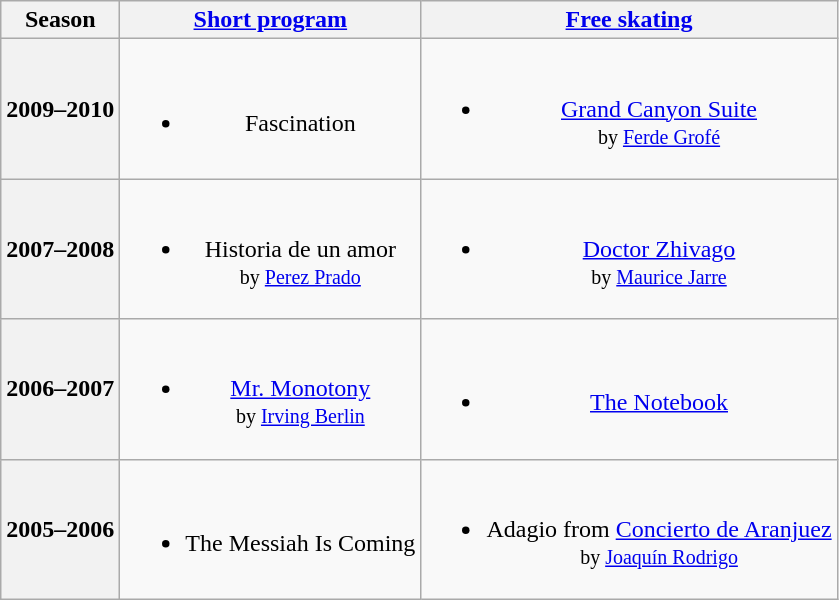<table class=wikitable style=text-align:center>
<tr>
<th>Season</th>
<th><a href='#'>Short program</a></th>
<th><a href='#'>Free skating</a></th>
</tr>
<tr>
<th>2009–2010 <br> </th>
<td><br><ul><li>Fascination</li></ul></td>
<td><br><ul><li><a href='#'>Grand Canyon Suite</a> <br><small> by <a href='#'>Ferde Grofé</a> </small></li></ul></td>
</tr>
<tr>
<th>2007–2008 <br> </th>
<td><br><ul><li>Historia de un amor <br><small> by <a href='#'>Perez Prado</a> </small></li></ul></td>
<td><br><ul><li><a href='#'>Doctor Zhivago</a> <br><small> by <a href='#'>Maurice Jarre</a> </small></li></ul></td>
</tr>
<tr>
<th>2006–2007 <br> </th>
<td><br><ul><li><a href='#'>Mr. Monotony</a> <br><small> by <a href='#'>Irving Berlin</a> </small></li></ul></td>
<td><br><ul><li><a href='#'>The Notebook</a></li></ul></td>
</tr>
<tr>
<th>2005–2006 <br> </th>
<td><br><ul><li>The Messiah Is Coming</li></ul></td>
<td><br><ul><li>Adagio from <a href='#'>Concierto de Aranjuez</a> <br><small> by <a href='#'>Joaquín Rodrigo</a> </small></li></ul></td>
</tr>
</table>
